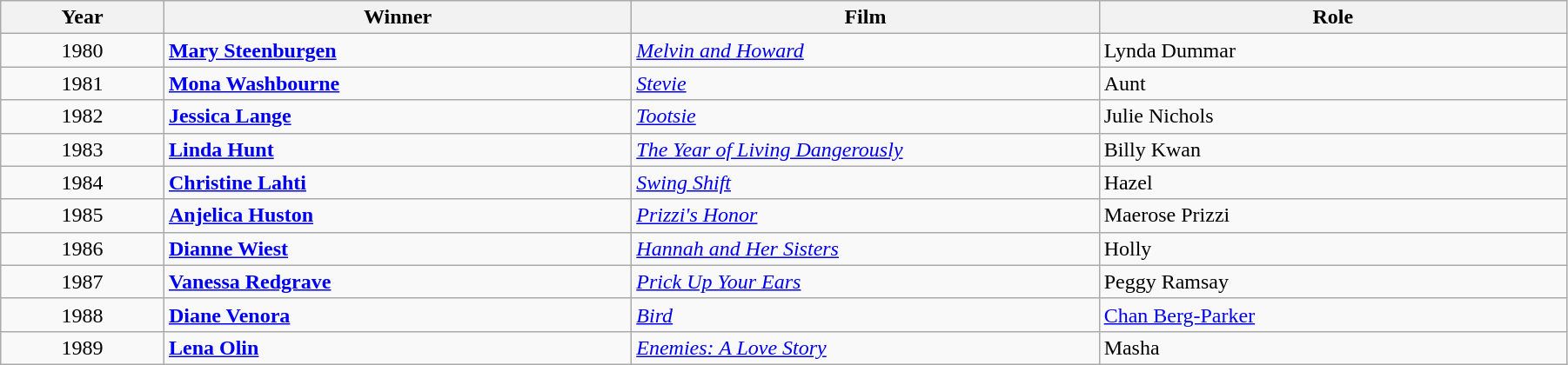<table class="wikitable" width="95%" cellpadding="5">
<tr>
<th width="100"><strong>Year</strong></th>
<th width="300"><strong>Winner</strong></th>
<th width="300"><strong>Film</strong></th>
<th width="300"><strong>Role</strong></th>
</tr>
<tr>
<td style="text-align:center;">1980</td>
<td><strong><a href='#'>Mary Steenburgen</a></strong></td>
<td><em><a href='#'>Melvin and Howard</a></em></td>
<td>Lynda Dummar</td>
</tr>
<tr>
<td style="text-align:center;">1981</td>
<td><strong><a href='#'>Mona Washbourne</a></strong></td>
<td><em><a href='#'>Stevie</a></em></td>
<td>Aunt</td>
</tr>
<tr>
<td style="text-align:center;">1982</td>
<td><strong><a href='#'>Jessica Lange</a></strong></td>
<td><em><a href='#'>Tootsie</a></em></td>
<td>Julie Nichols</td>
</tr>
<tr>
<td style="text-align:center;">1983</td>
<td><strong><a href='#'>Linda Hunt</a></strong></td>
<td><em><a href='#'>The Year of Living Dangerously</a></em></td>
<td>Billy Kwan</td>
</tr>
<tr>
<td style="text-align:center;">1984</td>
<td><strong><a href='#'>Christine Lahti</a></strong></td>
<td><em><a href='#'>Swing Shift</a></em></td>
<td>Hazel</td>
</tr>
<tr>
<td style="text-align:center;">1985</td>
<td><strong><a href='#'>Anjelica Huston</a></strong></td>
<td><em><a href='#'>Prizzi's Honor</a></em></td>
<td>Maerose Prizzi</td>
</tr>
<tr>
<td style="text-align:center;">1986</td>
<td><strong><a href='#'>Dianne Wiest</a></strong></td>
<td><em><a href='#'>Hannah and Her Sisters</a></em></td>
<td>Holly</td>
</tr>
<tr>
<td style="text-align:center;">1987</td>
<td><strong><a href='#'>Vanessa Redgrave</a></strong></td>
<td><em><a href='#'>Prick Up Your Ears</a></em></td>
<td>Peggy Ramsay</td>
</tr>
<tr>
<td style="text-align:center;">1988</td>
<td><strong><a href='#'>Diane Venora</a></strong></td>
<td><em><a href='#'>Bird</a></em></td>
<td><a href='#'>Chan Berg-Parker</a></td>
</tr>
<tr>
<td style="text-align:center;">1989</td>
<td><strong><a href='#'>Lena Olin</a></strong></td>
<td><em><a href='#'>Enemies: A Love Story</a></em></td>
<td>Masha</td>
</tr>
</table>
